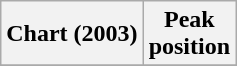<table class="wikitable plainrowheaders sortable">
<tr>
<th>Chart (2003)</th>
<th>Peak<br>position</th>
</tr>
<tr>
</tr>
</table>
